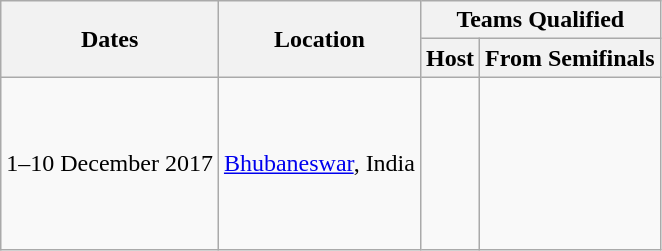<table class=wikitable>
<tr>
<th rowspan=2>Dates</th>
<th rowspan=2>Location</th>
<th colspan=2>Teams Qualified</th>
</tr>
<tr>
<th>Host</th>
<th>From Semifinals</th>
</tr>
<tr>
<td>1–10 December 2017</td>
<td><a href='#'>Bhubaneswar</a>, India</td>
<td></td>
<td><br><br><br><br><br><br></td>
</tr>
</table>
